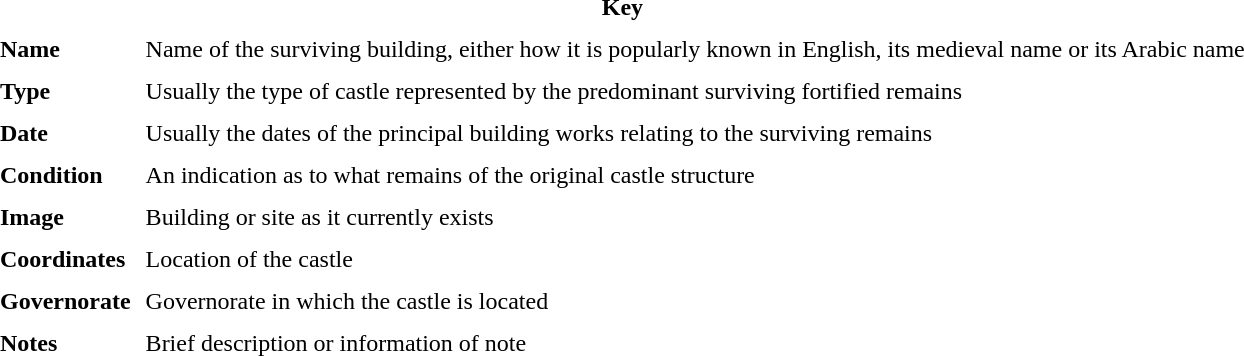<table class="toccolours" cellpadding="4">
<tr>
<td colspan="2" style="text-align: center;"><strong>Key</strong></td>
</tr>
<tr>
<td><strong>Name</strong></td>
<td>Name of the surviving building, either how it is popularly known in English, its medieval name or its Arabic name</td>
</tr>
<tr>
<td><strong>Type</strong></td>
<td>Usually the type of castle represented by the predominant surviving fortified remains</td>
</tr>
<tr>
<td><strong>Date</strong></td>
<td>Usually the dates of the principal building works relating to the surviving remains</td>
</tr>
<tr>
<td><strong>Condition</strong></td>
<td>An indication as to what remains of the original castle structure</td>
</tr>
<tr>
<td><strong>Image</strong></td>
<td>Building or site as it currently exists</td>
</tr>
<tr>
<td><strong>Coordinates</strong></td>
<td>Location of the castle</td>
</tr>
<tr>
<td><strong>Governorate</strong></td>
<td>Governorate in which the castle is located</td>
</tr>
<tr>
<td><strong>Notes</strong></td>
<td>Brief description or information of note</td>
</tr>
</table>
